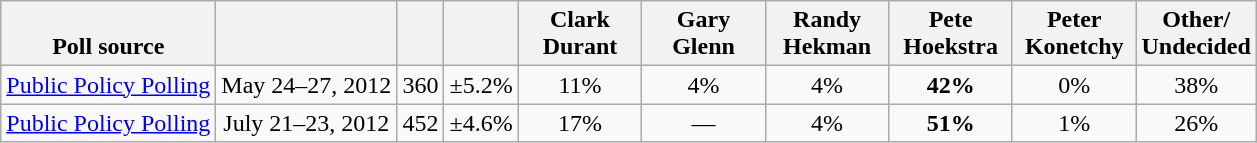<table class="wikitable" style="text-align:center">
<tr valign= bottom>
<th>Poll source</th>
<th></th>
<th></th>
<th></th>
<th style="width:75px;">Clark<br>Durant</th>
<th style="width:75px;">Gary<br>Glenn</th>
<th style="width:75px;">Randy<br>Hekman</th>
<th style="width:75px;">Pete<br>Hoekstra</th>
<th style="width:75px;">Peter<br>Konetchy</th>
<th>Other/<br>Undecided</th>
</tr>
<tr>
<td align=left><a href='#'>Public Policy Polling</a></td>
<td>May 24–27, 2012</td>
<td>360</td>
<td>±5.2%</td>
<td>11%</td>
<td>4%</td>
<td>4%</td>
<td><strong>42%</strong></td>
<td>0%</td>
<td>38%</td>
</tr>
<tr>
<td align=left><a href='#'>Public Policy Polling</a></td>
<td>July 21–23, 2012</td>
<td>452</td>
<td>±4.6%</td>
<td>17%</td>
<td>—</td>
<td>4%</td>
<td><strong>51%</strong></td>
<td>1%</td>
<td>26%</td>
</tr>
</table>
